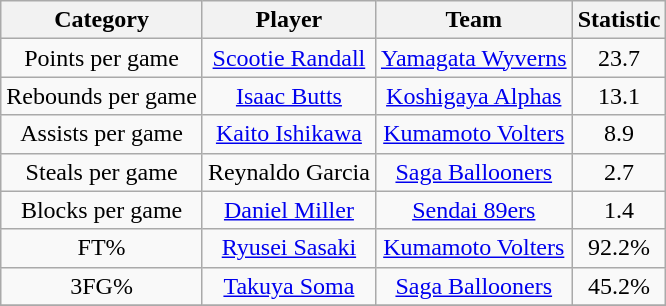<table class="wikitable" style="text-align:center">
<tr>
<th>Category</th>
<th>Player</th>
<th>Team</th>
<th>Statistic</th>
</tr>
<tr>
<td>Points per game</td>
<td><a href='#'>Scootie Randall</a></td>
<td><a href='#'>Yamagata Wyverns</a></td>
<td>23.7</td>
</tr>
<tr>
<td>Rebounds per game</td>
<td><a href='#'>Isaac Butts</a></td>
<td><a href='#'>Koshigaya Alphas</a></td>
<td>13.1</td>
</tr>
<tr>
<td>Assists per game</td>
<td><a href='#'>Kaito Ishikawa</a></td>
<td><a href='#'>Kumamoto Volters</a></td>
<td>8.9</td>
</tr>
<tr>
<td>Steals per game</td>
<td>Reynaldo Garcia</td>
<td><a href='#'>Saga Ballooners</a></td>
<td>2.7</td>
</tr>
<tr>
<td>Blocks per game</td>
<td><a href='#'>Daniel Miller</a></td>
<td><a href='#'>Sendai 89ers</a></td>
<td>1.4</td>
</tr>
<tr>
<td>FT%</td>
<td><a href='#'>Ryusei Sasaki</a></td>
<td><a href='#'>Kumamoto Volters</a></td>
<td>92.2%</td>
</tr>
<tr>
<td>3FG%</td>
<td><a href='#'>Takuya Soma</a></td>
<td><a href='#'>Saga Ballooners</a></td>
<td>45.2%</td>
</tr>
<tr>
</tr>
</table>
